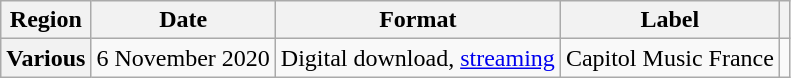<table class="wikitable plainrowheaders" style="text-align:center">
<tr>
<th>Region</th>
<th>Date</th>
<th>Format</th>
<th>Label</th>
<th></th>
</tr>
<tr>
<th scope="row">Various</th>
<td>6 November 2020</td>
<td>Digital download, <a href='#'>streaming</a></td>
<td>Capitol Music France</td>
<td></td>
</tr>
</table>
